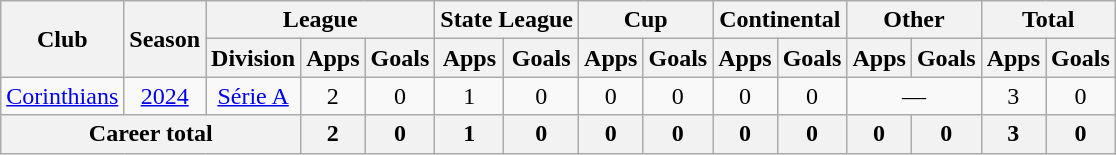<table class="wikitable" style="text-align: center;">
<tr>
<th rowspan="2">Club</th>
<th rowspan="2">Season</th>
<th colspan="3">League</th>
<th colspan="2">State League</th>
<th colspan="2">Cup</th>
<th colspan="2">Continental</th>
<th colspan="2">Other</th>
<th colspan="2">Total</th>
</tr>
<tr>
<th>Division</th>
<th>Apps</th>
<th>Goals</th>
<th>Apps</th>
<th>Goals</th>
<th>Apps</th>
<th>Goals</th>
<th>Apps</th>
<th>Goals</th>
<th>Apps</th>
<th>Goals</th>
<th>Apps</th>
<th>Goals</th>
</tr>
<tr>
<td valign="center"><a href='#'>Corinthians</a></td>
<td><a href='#'>2024</a></td>
<td><a href='#'>Série A</a></td>
<td>2</td>
<td>0</td>
<td>1</td>
<td>0</td>
<td>0</td>
<td>0</td>
<td>0</td>
<td>0</td>
<td colspan="2">—</td>
<td>3</td>
<td>0</td>
</tr>
<tr>
<th colspan="3"><strong>Career total</strong></th>
<th>2</th>
<th>0</th>
<th>1</th>
<th>0</th>
<th>0</th>
<th>0</th>
<th>0</th>
<th>0</th>
<th>0</th>
<th>0</th>
<th>3</th>
<th>0</th>
</tr>
</table>
